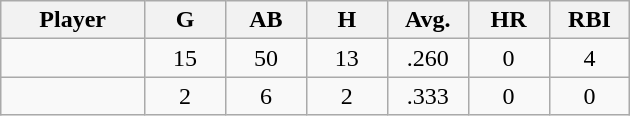<table class="wikitable sortable">
<tr>
<th bgcolor="#DDDDFF" width="16%">Player</th>
<th bgcolor="#DDDDFF" width="9%">G</th>
<th bgcolor="#DDDDFF" width="9%">AB</th>
<th bgcolor="#DDDDFF" width="9%">H</th>
<th bgcolor="#DDDDFF" width="9%">Avg.</th>
<th bgcolor="#DDDDFF" width="9%">HR</th>
<th bgcolor="#DDDDFF" width="9%">RBI</th>
</tr>
<tr align="center">
<td></td>
<td>15</td>
<td>50</td>
<td>13</td>
<td>.260</td>
<td>0</td>
<td>4</td>
</tr>
<tr align="center">
<td></td>
<td>2</td>
<td>6</td>
<td>2</td>
<td>.333</td>
<td>0</td>
<td>0</td>
</tr>
</table>
